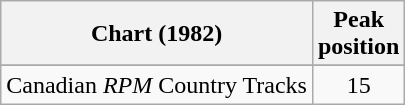<table class="wikitable sortable">
<tr>
<th align="left">Chart (1982)</th>
<th align="center">Peak<br>position</th>
</tr>
<tr>
</tr>
<tr>
<td align="left">Canadian <em>RPM</em> Country Tracks</td>
<td align="center">15</td>
</tr>
</table>
